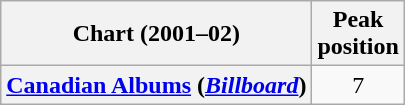<table class="wikitable plainrowheaders">
<tr>
<th>Chart (2001–02)</th>
<th>Peak<br>position</th>
</tr>
<tr>
<th scope="row"><a href='#'>Canadian Albums</a> (<em><a href='#'>Billboard</a></em>)</th>
<td align="center">7</td>
</tr>
</table>
